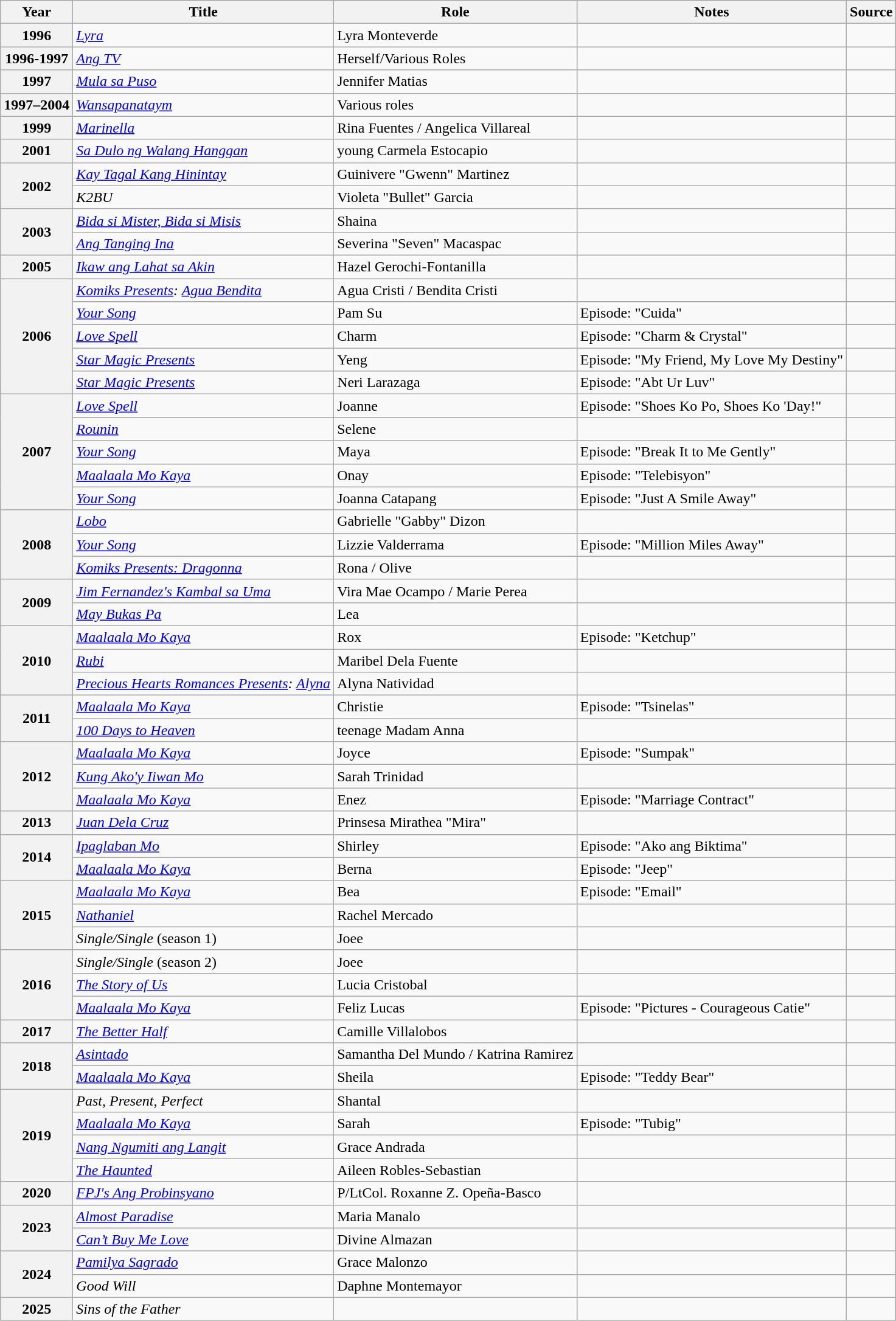<table class="wikitable plainrowheaders sortable">
<tr>
<th>Year</th>
<th>Title</th>
<th>Role</th>
<th>Notes</th>
<th>Source</th>
</tr>
<tr>
<th scope="row">1996</th>
<td><em><a href='#'>Lyra</a></em></td>
<td>Lyra Monteverde</td>
<td></td>
<td></td>
</tr>
<tr>
<th scope="row">1996-1997</th>
<td><em><a href='#'>Ang TV</a></em></td>
<td>Herself/Various Roles</td>
<td></td>
<td></td>
</tr>
<tr>
<th scope="row">1997</th>
<td><em><a href='#'>Mula sa Puso</a></em></td>
<td>Jennifer Matias</td>
<td></td>
<td></td>
</tr>
<tr>
<th scope="row">1997–2004</th>
<td><em><a href='#'>Wansapanataym</a></em></td>
<td>Various roles</td>
<td></td>
<td></td>
</tr>
<tr>
<th scope="row">1999</th>
<td><em><a href='#'>Marinella</a></em></td>
<td>Rina Fuentes / Angelica Villareal</td>
<td></td>
<td></td>
</tr>
<tr>
<th scope="row">2001</th>
<td><em><a href='#'>Sa Dulo ng Walang Hanggan</a></em></td>
<td>young Carmela Estocapio</td>
<td></td>
<td></td>
</tr>
<tr>
<th rowspan="2" scope="row">2002</th>
<td><em><a href='#'>Kay Tagal Kang Hinintay</a></em></td>
<td>Guinivere "Gwenn" Martinez</td>
<td></td>
<td></td>
</tr>
<tr>
<td><em>K2BU</em></td>
<td>Violeta "Bullet" Garcia</td>
<td></td>
<td></td>
</tr>
<tr>
<th rowspan="2" scope="row">2003</th>
<td><em><a href='#'>Bida si Mister, Bida si Misis</a></em></td>
<td>Shaina</td>
<td></td>
<td></td>
</tr>
<tr>
<td><em><a href='#'>Ang Tanging Ina</a></em></td>
<td>Severina "Seven" Macaspac</td>
<td></td>
<td></td>
</tr>
<tr>
<th scope="row">2005</th>
<td><em><a href='#'>Ikaw ang Lahat sa Akin</a></em></td>
<td>Hazel Gerochi-Fontanilla</td>
<td></td>
<td></td>
</tr>
<tr>
<th rowspan="5" scope="row">2006</th>
<td><em><a href='#'>Komiks Presents</a>: <a href='#'>Agua Bendita</a></em></td>
<td>Agua Cristi / Bendita Cristi</td>
<td></td>
<td></td>
</tr>
<tr>
<td><em><a href='#'>Your Song</a></em></td>
<td>Pam Su</td>
<td>Episode: "Cuida"</td>
<td></td>
</tr>
<tr>
<td><em><a href='#'>Love Spell</a></em></td>
<td>Charm</td>
<td>Episode: "Charm & Crystal"</td>
<td></td>
</tr>
<tr>
<td><em><a href='#'>Star Magic Presents</a></em></td>
<td>Yeng</td>
<td>Episode: "My Friend, My Love My Destiny"</td>
<td></td>
</tr>
<tr>
<td><em><a href='#'>Star Magic Presents</a></em></td>
<td>Neri Larazaga</td>
<td>Episode: "Abt Ur Luv"</td>
<td></td>
</tr>
<tr>
<th rowspan="5" scope="row">2007</th>
<td><em><a href='#'>Love Spell</a></em></td>
<td>Joanne</td>
<td>Episode: "Shoes Ko Po, Shoes Ko 'Day!"</td>
<td></td>
</tr>
<tr>
<td><em><a href='#'>Rounin</a></em></td>
<td>Selene</td>
<td></td>
<td></td>
</tr>
<tr>
<td><em><a href='#'>Your Song</a></em></td>
<td>Maya</td>
<td>Episode: "Break It to Me Gently"</td>
<td></td>
</tr>
<tr>
<td><em><a href='#'>Maalaala Mo Kaya</a></em></td>
<td>Onay</td>
<td>Episode: "Telebisyon"</td>
<td></td>
</tr>
<tr>
<td><em><a href='#'>Your Song</a></em></td>
<td>Joanna Catapang</td>
<td>Episode: "Just A Smile Away"</td>
<td></td>
</tr>
<tr>
<th rowspan="3" scope="row">2008</th>
<td><em><a href='#'>Lobo</a></em></td>
<td>Gabrielle "Gabby" Dizon</td>
<td></td>
<td></td>
</tr>
<tr>
<td><em><a href='#'>Your Song</a></em></td>
<td>Lizzie Valderrama</td>
<td>Episode: "Million Miles Away"</td>
<td></td>
</tr>
<tr>
<td><em><a href='#'>Komiks Presents: Dragonna</a></em></td>
<td>Rona / Olive</td>
<td></td>
<td></td>
</tr>
<tr>
<th rowspan="2" scope="row">2009</th>
<td><em><a href='#'>Jim Fernandez's Kambal sa Uma</a></em></td>
<td>Vira Mae Ocampo / Marie Perea</td>
<td></td>
<td></td>
</tr>
<tr>
<td><em><a href='#'>May Bukas Pa</a></em></td>
<td>Lea</td>
<td></td>
<td></td>
</tr>
<tr>
<th rowspan="3" scope="row">2010</th>
<td><em><a href='#'>Maalaala Mo Kaya</a></em></td>
<td>Rox</td>
<td>Episode: "Ketchup"</td>
<td></td>
</tr>
<tr>
<td><em><a href='#'>Rubi</a></em></td>
<td>Maribel Dela Fuente</td>
<td></td>
<td></td>
</tr>
<tr>
<td><em><a href='#'>Precious Hearts Romances Presents</a>: <a href='#'>Alyna</a></em></td>
<td>Alyna Natividad</td>
<td></td>
<td></td>
</tr>
<tr>
<th rowspan="2" scope="row">2011</th>
<td><em><a href='#'>Maalaala Mo Kaya</a></em></td>
<td>Christie</td>
<td>Episode: "Tsinelas"</td>
<td></td>
</tr>
<tr>
<td><em><a href='#'>100 Days to Heaven</a></em></td>
<td>teenage Madam Anna</td>
<td></td>
<td></td>
</tr>
<tr>
<th rowspan="3" scope="row">2012</th>
<td><em><a href='#'>Maalaala Mo Kaya</a></em></td>
<td>Joyce</td>
<td>Episode: "Sumpak"</td>
<td></td>
</tr>
<tr>
<td><em><a href='#'>Kung Ako'y Iiwan Mo</a></em></td>
<td>Sarah Trinidad</td>
<td></td>
<td></td>
</tr>
<tr>
<td><em><a href='#'>Maalaala Mo Kaya</a></em></td>
<td>Enez</td>
<td>Episode: "Marriage Contract"</td>
<td></td>
</tr>
<tr>
<th scope="row">2013</th>
<td><em><a href='#'>Juan Dela Cruz</a></em></td>
<td>Prinsesa Mirathea "Mira"</td>
<td></td>
<td></td>
</tr>
<tr>
<th rowspan="2" scope="row">2014</th>
<td><em><a href='#'>Ipaglaban Mo</a></em></td>
<td>Shirley</td>
<td>Episode: "Ako ang Biktima"</td>
<td></td>
</tr>
<tr>
<td><em><a href='#'>Maalaala Mo Kaya</a></em></td>
<td>Berna</td>
<td>Episode: "Jeep"</td>
<td></td>
</tr>
<tr>
<th rowspan="3" scope="row">2015</th>
<td><em><a href='#'>Maalaala Mo Kaya</a></em></td>
<td>Bea</td>
<td>Episode: "Email"</td>
<td></td>
</tr>
<tr>
<td><em><a href='#'>Nathaniel</a></em></td>
<td>Rachel Mercado</td>
<td></td>
<td></td>
</tr>
<tr>
<td><em>Single/Single</em> (season 1)</td>
<td>Joee</td>
<td></td>
<td></td>
</tr>
<tr>
<th rowspan="3" scope="row">2016</th>
<td><em>Single/Single</em> (season 2)</td>
<td>Joee</td>
<td></td>
<td></td>
</tr>
<tr>
<td><em><a href='#'>The Story of Us</a></em></td>
<td>Lucia Cristobal</td>
<td></td>
<td></td>
</tr>
<tr>
<td><em><a href='#'>Maalaala Mo Kaya</a></em></td>
<td>Feliz Lucas</td>
<td>Episode: "Pictures - Courageous Catie"</td>
<td></td>
</tr>
<tr>
<th scope="row">2017</th>
<td><em><a href='#'>The Better Half</a></em></td>
<td>Camille Villalobos</td>
<td></td>
<td></td>
</tr>
<tr>
<th rowspan="2" scope="row">2018</th>
<td><em><a href='#'>Asintado</a></em></td>
<td>Samantha Del Mundo / Katrina Ramirez</td>
<td></td>
<td></td>
</tr>
<tr>
<td><em><a href='#'>Maalaala Mo Kaya</a></em></td>
<td>Sheila</td>
<td>Episode: "Teddy Bear"</td>
<td></td>
</tr>
<tr>
<th rowspan="4" scope="row">2019</th>
<td><em>Past, Present, Perfect</em></td>
<td>Shantal</td>
<td></td>
<td></td>
</tr>
<tr>
<td><em><a href='#'>Maalaala Mo Kaya</a></em></td>
<td>Sarah</td>
<td>Episode: "Tubig"</td>
<td></td>
</tr>
<tr>
<td><em><a href='#'>Nang Ngumiti ang Langit</a></em></td>
<td>Grace Andrada</td>
<td></td>
<td></td>
</tr>
<tr>
<td><em><a href='#'>The Haunted</a></em></td>
<td>Aileen Robles-Sebastian</td>
<td></td>
<td></td>
</tr>
<tr>
<th scope="row">2020</th>
<td><em><a href='#'>FPJ's Ang Probinsyano</a></em></td>
<td>P/LtCol. Roxanne Z. Opeña-Basco</td>
<td></td>
<td></td>
</tr>
<tr>
<th rowspan="2" scope="row">2023</th>
<td><em><a href='#'>Almost Paradise</a></em></td>
<td>Maria Manalo</td>
<td></td>
<td></td>
</tr>
<tr>
<td><em><a href='#'>Can’t Buy Me Love</a></em></td>
<td>Divine Almazan</td>
<td></td>
<td></td>
</tr>
<tr>
<th rowspan="2" scope="row">2024</th>
<td><em><a href='#'>Pamilya Sagrado</a></em></td>
<td>Grace Malonzo</td>
<td></td>
<td></td>
</tr>
<tr>
<td><em>Good Will</em></td>
<td>Daphne Montemayor</td>
<td></td>
<td></td>
</tr>
<tr>
<th scope="row">2025</th>
<td><em>Sins of the Father</em></td>
<td></td>
<td></td>
<td></td>
</tr>
</table>
